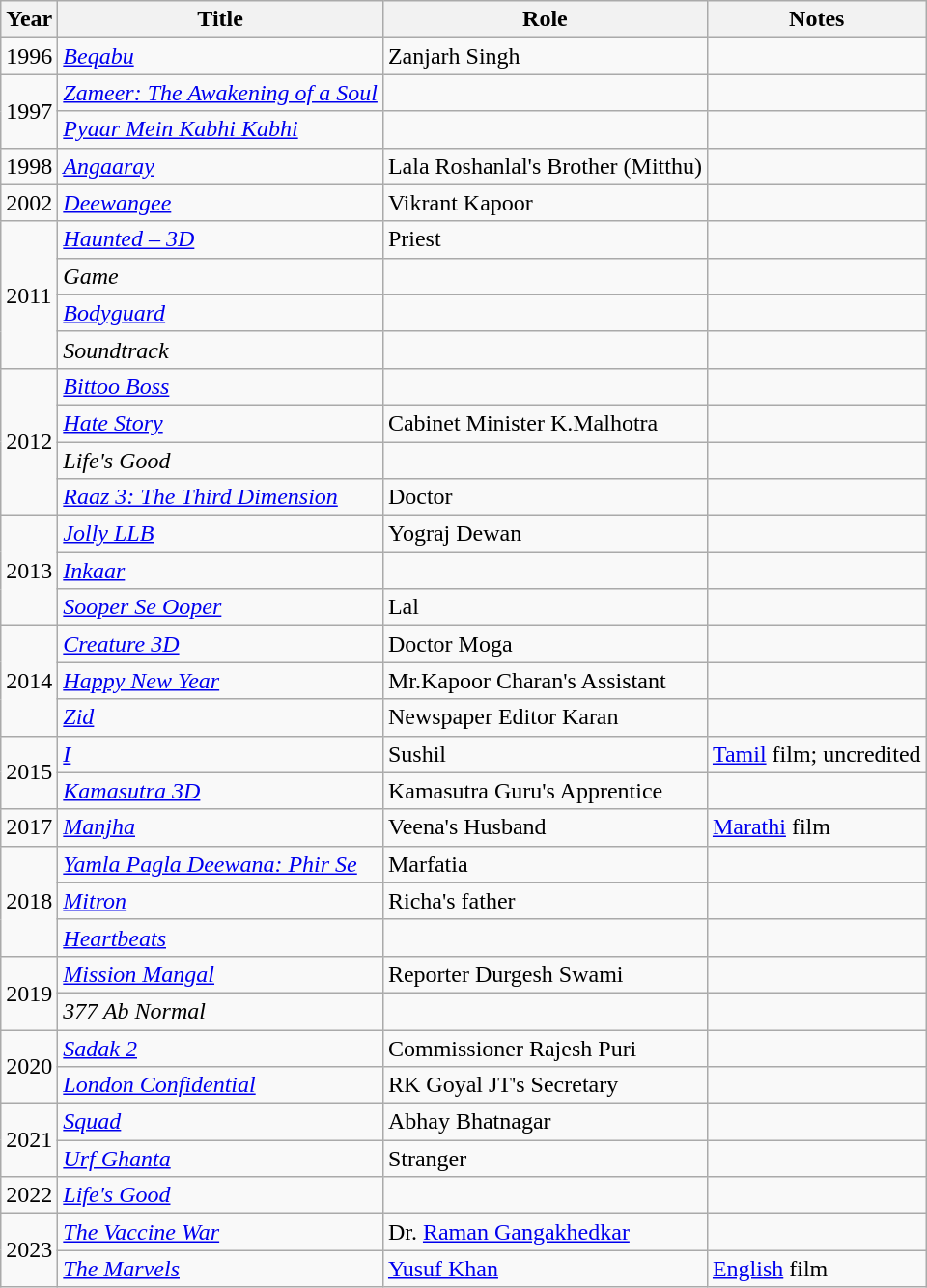<table class="wikitable">
<tr>
<th>Year</th>
<th>Title</th>
<th>Role</th>
<th>Notes</th>
</tr>
<tr>
<td>1996</td>
<td><em><a href='#'>Beqabu</a></em></td>
<td>Zanjarh Singh</td>
<td></td>
</tr>
<tr>
<td rowspan="2">1997</td>
<td><em><a href='#'>Zameer: The Awakening of a Soul</a></em></td>
<td></td>
<td></td>
</tr>
<tr>
<td><em><a href='#'>Pyaar Mein Kabhi Kabhi</a></em></td>
<td></td>
<td></td>
</tr>
<tr>
<td>1998</td>
<td><em><a href='#'>Angaaray</a></em></td>
<td>Lala Roshanlal's Brother (Mitthu)</td>
<td></td>
</tr>
<tr>
<td>2002</td>
<td><em><a href='#'>Deewangee</a></em></td>
<td>Vikrant Kapoor</td>
<td></td>
</tr>
<tr>
<td rowspan="4">2011</td>
<td><em><a href='#'>Haunted – 3D</a></em></td>
<td>Priest</td>
<td></td>
</tr>
<tr>
<td><em>Game</em></td>
<td></td>
<td></td>
</tr>
<tr>
<td><em><a href='#'>Bodyguard</a></em></td>
<td></td>
<td></td>
</tr>
<tr>
<td><em>Soundtrack</em></td>
<td></td>
<td></td>
</tr>
<tr>
<td rowspan="4">2012</td>
<td><em><a href='#'>Bittoo Boss</a></em></td>
<td></td>
<td></td>
</tr>
<tr>
<td><em><a href='#'>Hate Story</a></em></td>
<td>Cabinet Minister K.Malhotra</td>
<td></td>
</tr>
<tr>
<td><em>Life's Good</em></td>
<td></td>
<td></td>
</tr>
<tr>
<td><em><a href='#'>Raaz 3: The Third Dimension</a></em></td>
<td>Doctor</td>
<td></td>
</tr>
<tr>
<td rowspan="3">2013</td>
<td><em><a href='#'>Jolly LLB</a></em></td>
<td>Yograj Dewan</td>
<td></td>
</tr>
<tr>
<td><em><a href='#'>Inkaar</a></em></td>
<td></td>
<td></td>
</tr>
<tr>
<td><em><a href='#'>Sooper Se Ooper</a></em></td>
<td>Lal</td>
<td></td>
</tr>
<tr>
<td rowspan="3">2014</td>
<td><em><a href='#'>Creature 3D</a></em></td>
<td>Doctor Moga</td>
<td></td>
</tr>
<tr>
<td><em><a href='#'>Happy New Year</a></em></td>
<td>Mr.Kapoor Charan's Assistant</td>
<td></td>
</tr>
<tr>
<td><em><a href='#'>Zid</a></em></td>
<td>Newspaper Editor Karan</td>
<td></td>
</tr>
<tr>
<td rowspan="2">2015</td>
<td><em><a href='#'>I</a></em></td>
<td>Sushil</td>
<td><a href='#'>Tamil</a> film; uncredited</td>
</tr>
<tr>
<td><em><a href='#'>Kamasutra 3D</a></em></td>
<td>Kamasutra Guru's Apprentice</td>
<td></td>
</tr>
<tr>
<td>2017</td>
<td><em><a href='#'>Manjha</a></em></td>
<td>Veena's Husband</td>
<td><a href='#'>Marathi</a> film</td>
</tr>
<tr>
<td rowspan="3">2018</td>
<td><em><a href='#'>Yamla Pagla Deewana: Phir Se</a></em></td>
<td>Marfatia</td>
<td></td>
</tr>
<tr>
<td><em><a href='#'>Mitron</a></em></td>
<td>Richa's father</td>
<td></td>
</tr>
<tr>
<td><em><a href='#'>Heartbeats</a></em></td>
<td></td>
<td></td>
</tr>
<tr>
<td rowspan="2">2019</td>
<td><em><a href='#'>Mission Mangal</a></em></td>
<td>Reporter Durgesh Swami</td>
<td></td>
</tr>
<tr>
<td><em>377 Ab Normal</em></td>
<td></td>
<td></td>
</tr>
<tr>
<td rowspan="2">2020</td>
<td><em><a href='#'>Sadak 2</a></em></td>
<td>Commissioner Rajesh Puri</td>
<td></td>
</tr>
<tr>
<td><em><a href='#'>London Confidential</a></em></td>
<td>RK Goyal JT's Secretary</td>
<td></td>
</tr>
<tr>
<td rowspan="2">2021</td>
<td><em><a href='#'>Squad</a></em></td>
<td>Abhay Bhatnagar</td>
<td></td>
</tr>
<tr>
<td><em><a href='#'>Urf Ghanta</a></em></td>
<td>Stranger</td>
<td></td>
</tr>
<tr>
<td>2022</td>
<td><em><a href='#'>Life's Good</a></em></td>
<td></td>
<td></td>
</tr>
<tr>
<td rowspan="2">2023</td>
<td><em><a href='#'>The Vaccine War</a></em></td>
<td>Dr. <a href='#'>Raman Gangakhedkar</a></td>
<td></td>
</tr>
<tr>
<td><em><a href='#'>The Marvels</a></em></td>
<td><a href='#'>Yusuf Khan</a></td>
<td><a href='#'>English</a> film</td>
</tr>
</table>
